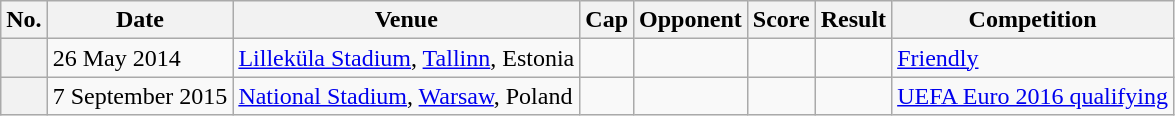<table class="wikitable sortable">
<tr>
<th scope=col>No.</th>
<th scope=col data-sort-type=date>Date</th>
<th scope=col>Venue</th>
<th scope=col>Cap</th>
<th scope=col>Opponent</th>
<th scope=col>Score</th>
<th scope=col>Result</th>
<th scope=col>Competition</th>
</tr>
<tr>
<th scope=row></th>
<td>26 May 2014</td>
<td><a href='#'>Lilleküla Stadium</a>, <a href='#'>Tallinn</a>, Estonia</td>
<td></td>
<td></td>
<td></td>
<td></td>
<td><a href='#'>Friendly</a></td>
</tr>
<tr>
<th scope=row></th>
<td>7 September 2015</td>
<td><a href='#'>National Stadium</a>, <a href='#'>Warsaw</a>, Poland</td>
<td></td>
<td></td>
<td></td>
<td></td>
<td><a href='#'>UEFA Euro 2016 qualifying</a></td>
</tr>
</table>
